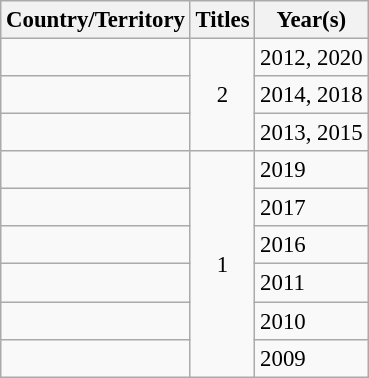<table class="wikitable sortable" style="font-size:95%;">
<tr>
<th>Country/Territory</th>
<th>Titles</th>
<th>Year(s)</th>
</tr>
<tr>
<td></td>
<td rowspan="3" style="text-align:center;">2</td>
<td>2012, 2020</td>
</tr>
<tr>
<td></td>
<td>2014, 2018</td>
</tr>
<tr>
<td></td>
<td>2013, 2015</td>
</tr>
<tr>
<td></td>
<td rowspan="6" style="text-align:center;">1</td>
<td>2019</td>
</tr>
<tr>
<td></td>
<td>2017</td>
</tr>
<tr>
<td></td>
<td>2016</td>
</tr>
<tr>
<td></td>
<td>2011</td>
</tr>
<tr>
<td></td>
<td>2010</td>
</tr>
<tr>
<td></td>
<td>2009</td>
</tr>
</table>
